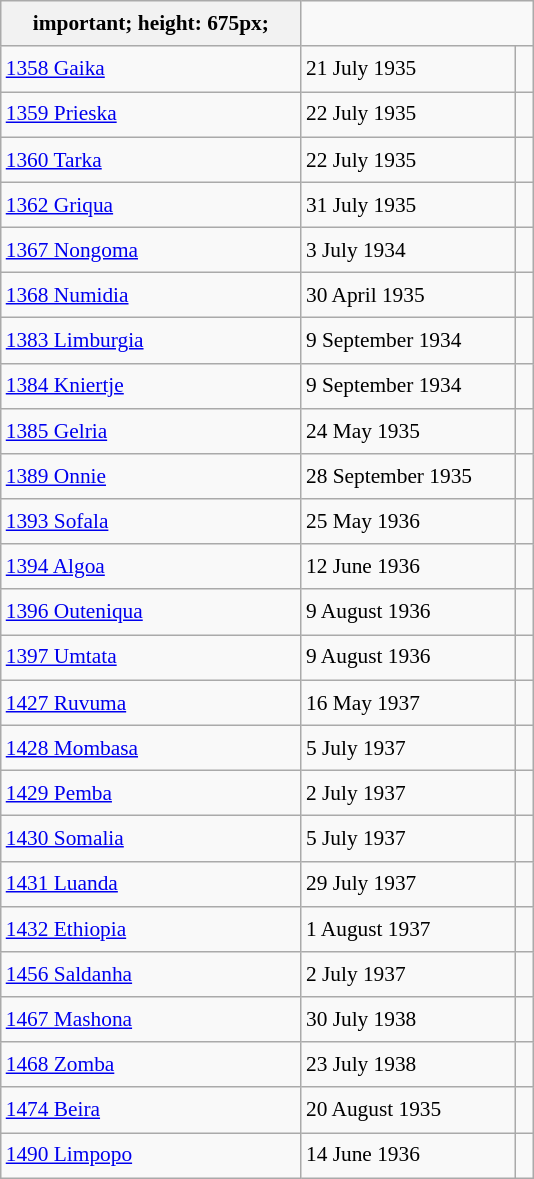<table class="wikitable" style="font-size: 89%; float: left; width: 25em; margin-right: 1em; line-height: 1.65em">
<tr>
<th>important; height: 675px;</th>
</tr>
<tr>
<td><a href='#'>1358 Gaika</a></td>
<td>21 July 1935</td>
<td> </td>
</tr>
<tr>
<td><a href='#'>1359 Prieska</a></td>
<td>22 July 1935</td>
<td> </td>
</tr>
<tr>
<td><a href='#'>1360 Tarka</a></td>
<td>22 July 1935</td>
<td> </td>
</tr>
<tr>
<td><a href='#'>1362 Griqua</a></td>
<td>31 July 1935</td>
<td> </td>
</tr>
<tr>
<td><a href='#'>1367 Nongoma</a></td>
<td>3 July 1934</td>
<td> </td>
</tr>
<tr>
<td><a href='#'>1368 Numidia</a></td>
<td>30 April 1935</td>
<td> </td>
</tr>
<tr>
<td><a href='#'>1383 Limburgia</a></td>
<td>9 September 1934</td>
<td> </td>
</tr>
<tr>
<td><a href='#'>1384 Kniertje</a></td>
<td>9 September 1934</td>
<td> </td>
</tr>
<tr>
<td><a href='#'>1385 Gelria</a></td>
<td>24 May 1935</td>
<td> </td>
</tr>
<tr>
<td><a href='#'>1389 Onnie</a></td>
<td>28 September 1935</td>
<td> </td>
</tr>
<tr>
<td><a href='#'>1393 Sofala</a></td>
<td>25 May 1936</td>
<td> </td>
</tr>
<tr>
<td><a href='#'>1394 Algoa</a></td>
<td>12 June 1936</td>
<td> </td>
</tr>
<tr>
<td><a href='#'>1396 Outeniqua</a></td>
<td>9 August 1936</td>
<td> </td>
</tr>
<tr>
<td><a href='#'>1397 Umtata</a></td>
<td>9 August 1936</td>
<td> </td>
</tr>
<tr>
<td><a href='#'>1427 Ruvuma</a></td>
<td>16 May 1937</td>
<td> </td>
</tr>
<tr>
<td><a href='#'>1428 Mombasa</a></td>
<td>5 July 1937</td>
<td> </td>
</tr>
<tr>
<td><a href='#'>1429 Pemba</a></td>
<td>2 July 1937</td>
<td> </td>
</tr>
<tr>
<td><a href='#'>1430 Somalia</a></td>
<td>5 July 1937</td>
<td> </td>
</tr>
<tr>
<td><a href='#'>1431 Luanda</a></td>
<td>29 July 1937</td>
<td> </td>
</tr>
<tr>
<td><a href='#'>1432 Ethiopia</a></td>
<td>1 August 1937</td>
<td> </td>
</tr>
<tr>
<td><a href='#'>1456 Saldanha</a></td>
<td>2 July 1937</td>
<td> </td>
</tr>
<tr>
<td><a href='#'>1467 Mashona</a></td>
<td>30 July 1938</td>
<td> </td>
</tr>
<tr>
<td><a href='#'>1468 Zomba</a></td>
<td>23 July 1938</td>
<td> </td>
</tr>
<tr>
<td><a href='#'>1474 Beira</a></td>
<td>20 August 1935</td>
<td> </td>
</tr>
<tr>
<td><a href='#'>1490 Limpopo</a></td>
<td>14 June 1936</td>
<td> </td>
</tr>
</table>
